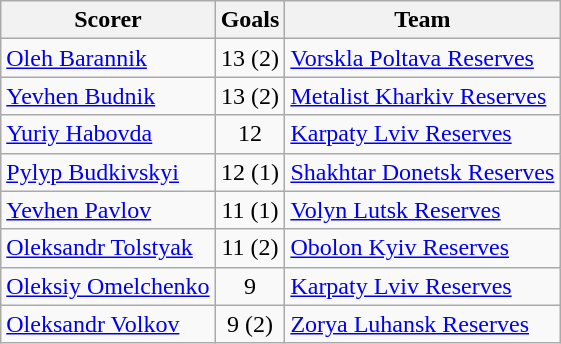<table class="wikitable">
<tr>
<th>Scorer</th>
<th>Goals</th>
<th>Team</th>
</tr>
<tr>
<td> <a href='#'>Oleh Barannik</a></td>
<td align=center>13 (2)</td>
<td><a href='#'>Vorskla Poltava Reserves</a></td>
</tr>
<tr>
<td> <a href='#'>Yevhen Budnik</a></td>
<td align=center>13 (2)</td>
<td><a href='#'>Metalist Kharkiv Reserves</a></td>
</tr>
<tr>
<td> <a href='#'>Yuriy Habovda</a></td>
<td align=center>12</td>
<td><a href='#'>Karpaty Lviv Reserves</a></td>
</tr>
<tr>
<td> <a href='#'>Pylyp Budkivskyi</a></td>
<td align=center>12 (1)</td>
<td><a href='#'>Shakhtar Donetsk Reserves</a></td>
</tr>
<tr>
<td> <a href='#'>Yevhen Pavlov</a></td>
<td align=center>11 (1)</td>
<td><a href='#'>Volyn Lutsk Reserves</a></td>
</tr>
<tr>
<td> <a href='#'>Oleksandr Tolstyak</a></td>
<td align=center>11 (2)</td>
<td><a href='#'>Obolon Kyiv Reserves</a></td>
</tr>
<tr>
<td> <a href='#'>Oleksiy Omelchenko</a></td>
<td align=center>9</td>
<td><a href='#'>Karpaty Lviv Reserves</a></td>
</tr>
<tr>
<td> <a href='#'>Oleksandr Volkov</a></td>
<td align=center>9 (2)</td>
<td><a href='#'>Zorya Luhansk Reserves</a></td>
</tr>
</table>
